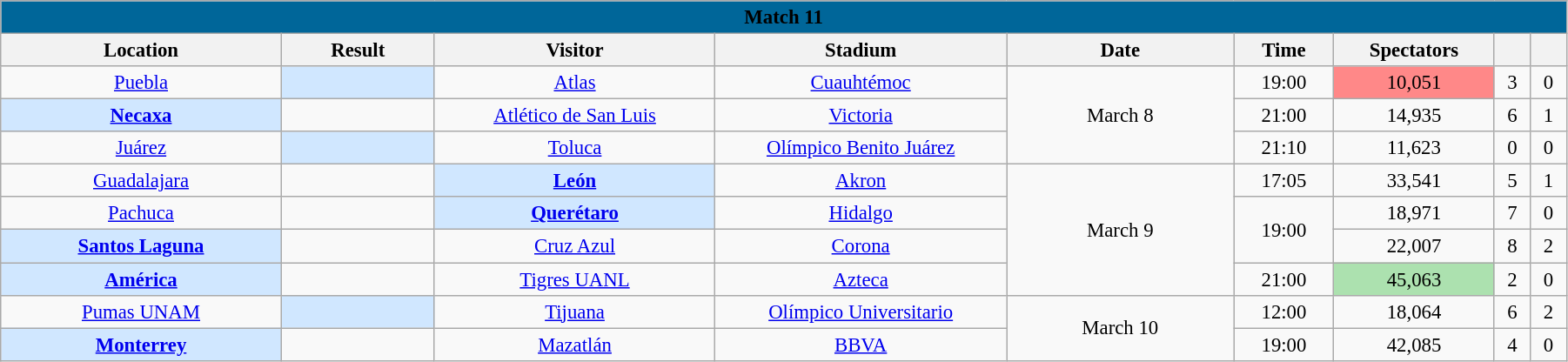<table class="wikitable mw-collapsible mw-collapsed" style="font-size:95%; text-align: center; width: 95%;">
<tr>
<th colspan="9" style=" background: #006699 " width="100%;" align="center"><b>Match 11</b></th>
</tr>
<tr>
<th width="125">Location</th>
<th width="65">Result</th>
<th width="125">Visitor</th>
<th width="130">Stadium</th>
<th width="100">Date</th>
<th width="40">Time</th>
<th width="50">Spectators</th>
<th width="10"></th>
<th width="10"></th>
</tr>
<tr aling="center">
<td><a href='#'>Puebla</a></td>
<td bgcolor="D0E7FF"><strong></strong></td>
<td><a href='#'>Atlas</a></td>
<td><a href='#'>Cuauhtémoc</a></td>
<td rowspan="3">March 8</td>
<td>19:00</td>
<td bgcolor=#FF8888>10,051</td>
<td>3</td>
<td>0</td>
</tr>
<tr aling="center">
<td bgcolor="D0E7FF"><strong><a href='#'>Necaxa</a></strong></td>
<td></td>
<td><a href='#'>Atlético de San Luis</a></td>
<td><a href='#'>Victoria</a></td>
<td>21:00</td>
<td>14,935</td>
<td>6</td>
<td>1</td>
</tr>
<tr aling="center">
<td><a href='#'>Juárez</a></td>
<td bgcolor="D0E7FF"><strong></strong></td>
<td><a href='#'>Toluca</a></td>
<td><a href='#'>Olímpico Benito Juárez</a></td>
<td>21:10</td>
<td>11,623</td>
<td>0</td>
<td>0</td>
</tr>
<tr aling="center">
<td><a href='#'>Guadalajara</a></td>
<td></td>
<td bgcolor="D0E7FF"><strong><a href='#'>León</a></strong></td>
<td><a href='#'>Akron</a></td>
<td rowspan="4">March 9</td>
<td>17:05</td>
<td>33,541</td>
<td>5</td>
<td>1</td>
</tr>
<tr aling="center">
<td><a href='#'>Pachuca</a></td>
<td></td>
<td bgcolor="D0E7FF"><strong><a href='#'>Querétaro</a></strong></td>
<td><a href='#'>Hidalgo</a></td>
<td rowspan="2">19:00</td>
<td>18,971</td>
<td>7</td>
<td>0</td>
</tr>
<tr aling="center">
<td bgcolor="D0E7FF"><strong><a href='#'>Santos Laguna</a></strong></td>
<td></td>
<td><a href='#'>Cruz Azul</a></td>
<td><a href='#'>Corona</a></td>
<td>22,007</td>
<td>8</td>
<td>2</td>
</tr>
<tr aling="center">
<td bgcolor="D0E7FF"><strong><a href='#'>América</a></strong></td>
<td></td>
<td><a href='#'>Tigres UANL</a></td>
<td><a href='#'>Azteca</a></td>
<td>21:00</td>
<td bgcolor=#ACE1AF>45,063</td>
<td>2</td>
<td>0</td>
</tr>
<tr aling="center">
<td><a href='#'>Pumas UNAM</a></td>
<td bgcolor="D0E7FF"><strong></strong></td>
<td><a href='#'>Tijuana</a></td>
<td><a href='#'>Olímpico Universitario</a></td>
<td rowspan="2">March 10</td>
<td>12:00</td>
<td>18,064</td>
<td>6</td>
<td>2</td>
</tr>
<tr aling="center">
<td bgcolor="D0E7FF"><strong><a href='#'>Monterrey</a></strong></td>
<td></td>
<td><a href='#'>Mazatlán</a></td>
<td><a href='#'>BBVA</a></td>
<td>19:00</td>
<td>42,085</td>
<td>4</td>
<td>0</td>
</tr>
</table>
